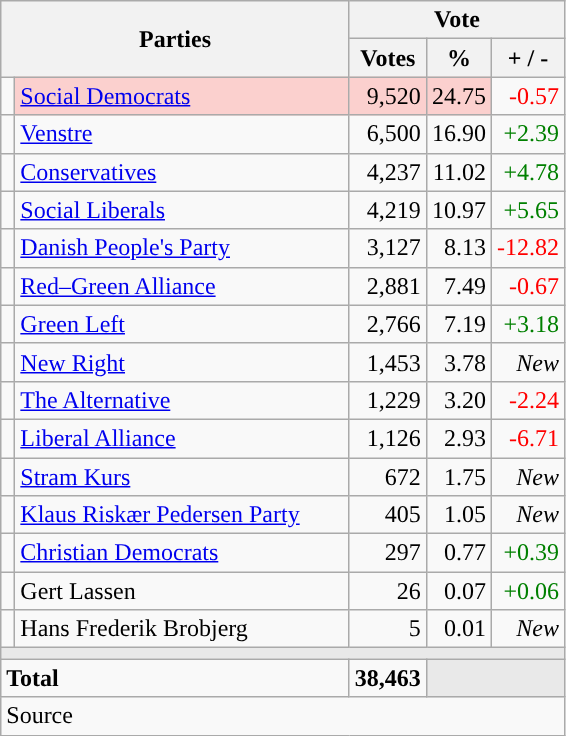<table class="wikitable" style="text-align:right;">
<tr>
<th style="text-align:centre;" rowspan="2" colspan="2" width="225">Parties</th>
<th colspan="3">Vote</th>
</tr>
<tr>
<th width="15">Votes</th>
<th width="15">%</th>
<th width="15">+ / -</th>
</tr>
<tr>
<td width="2" style="color:inherit;background:"></td>
<td bgcolor=#fbd0ce  align="left"><a href='#'>Social Democrats</a></td>
<td bgcolor=#fbd0ce>9,520</td>
<td bgcolor=#fbd0ce>24.75</td>
<td style=color:red;>-0.57</td>
</tr>
<tr>
<td width="2" style="color:inherit;background:"></td>
<td align="left"><a href='#'>Venstre</a></td>
<td>6,500</td>
<td>16.90</td>
<td style=color:green;>+2.39</td>
</tr>
<tr>
<td width="2" style="color:inherit;background:"></td>
<td align="left"><a href='#'>Conservatives</a></td>
<td>4,237</td>
<td>11.02</td>
<td style=color:green;>+4.78</td>
</tr>
<tr>
<td width="2" style="color:inherit;background:"></td>
<td align="left"><a href='#'>Social Liberals</a></td>
<td>4,219</td>
<td>10.97</td>
<td style=color:green;>+5.65</td>
</tr>
<tr>
<td width="2" style="color:inherit;background:"></td>
<td align="left"><a href='#'>Danish People's Party</a></td>
<td>3,127</td>
<td>8.13</td>
<td style=color:red;>-12.82</td>
</tr>
<tr>
<td width="2" style="color:inherit;background:"></td>
<td align="left"><a href='#'>Red–Green Alliance</a></td>
<td>2,881</td>
<td>7.49</td>
<td style=color:red;>-0.67</td>
</tr>
<tr>
<td width="2" style="color:inherit;background:"></td>
<td align="left"><a href='#'>Green Left</a></td>
<td>2,766</td>
<td>7.19</td>
<td style=color:green;>+3.18</td>
</tr>
<tr>
<td width="2" style="color:inherit;background:"></td>
<td align="left"><a href='#'>New Right</a></td>
<td>1,453</td>
<td>3.78</td>
<td><em>New</em></td>
</tr>
<tr>
<td width="2" style="color:inherit;background:"></td>
<td align="left"><a href='#'>The Alternative</a></td>
<td>1,229</td>
<td>3.20</td>
<td style=color:red;>-2.24</td>
</tr>
<tr>
<td width="2" style="color:inherit;background:"></td>
<td align="left"><a href='#'>Liberal Alliance</a></td>
<td>1,126</td>
<td>2.93</td>
<td style=color:red;>-6.71</td>
</tr>
<tr>
<td width="2" style="color:inherit;background:"></td>
<td align="left"><a href='#'>Stram Kurs</a></td>
<td>672</td>
<td>1.75</td>
<td><em>New</em></td>
</tr>
<tr>
<td width="2" style="color:inherit;background:"></td>
<td align="left"><a href='#'>Klaus Riskær Pedersen Party</a></td>
<td>405</td>
<td>1.05</td>
<td><em>New</em></td>
</tr>
<tr>
<td width="2" style="color:inherit;background:"></td>
<td align="left"><a href='#'>Christian Democrats</a></td>
<td>297</td>
<td>0.77</td>
<td style=color:green;>+0.39</td>
</tr>
<tr>
<td width="2" style="color:inherit;background:"></td>
<td align="left">Gert Lassen</td>
<td>26</td>
<td>0.07</td>
<td style=color:green;>+0.06</td>
</tr>
<tr>
<td width="2" style="color:inherit;background:"></td>
<td align="left">Hans Frederik Brobjerg</td>
<td>5</td>
<td>0.01</td>
<td><em>New</em></td>
</tr>
<tr>
<td colspan="7" bgcolor="#E9E9E9"></td>
</tr>
<tr>
<td align="left" colspan="2"><strong>Total</strong></td>
<td><strong>38,463</strong></td>
<td bgcolor="#E9E9E9" colspan="2"></td>
</tr>
<tr>
<td align="left" colspan="6">Source</td>
</tr>
</table>
